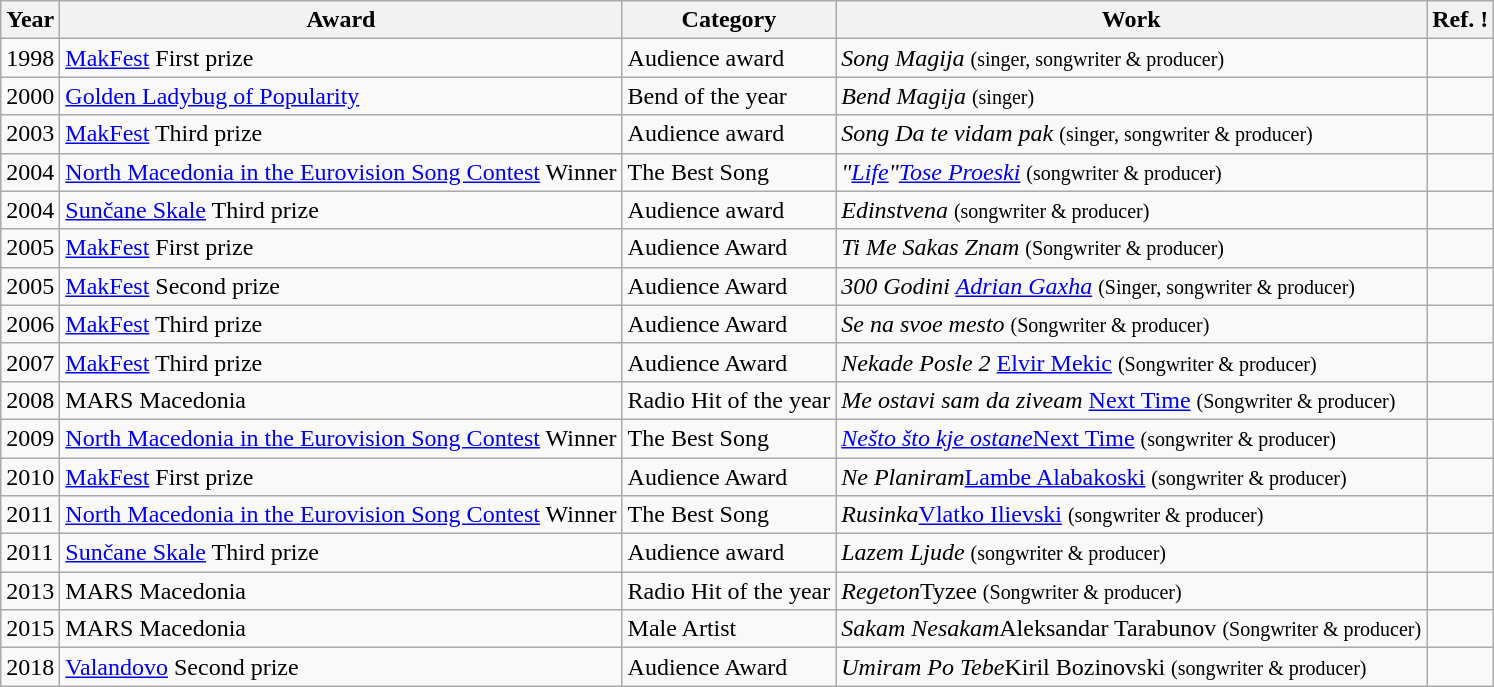<table class="wikitable sortable">
<tr>
<th>Year</th>
<th>Award</th>
<th>Category</th>
<th>Work</th>
<th>Ref. !</th>
</tr>
<tr>
<td>1998</td>
<td><a href='#'>MakFest</a> First prize</td>
<td>Аudience award</td>
<td><em>Song Magija</em> <small>(singer, songwriter & producer)</small></td>
<td></td>
</tr>
<tr>
<td>2000</td>
<td><a href='#'>Golden Ladybug of Popularity</a></td>
<td>Bend of the year</td>
<td><em>Bend Magija</em> <small>(singer)</small></td>
<td></td>
</tr>
<tr>
<td>2003</td>
<td><a href='#'>MakFest</a> Third prize</td>
<td>Аudience award</td>
<td><em>Song Da te vidam pak</em> <small>(singer, songwriter & producer)</small></td>
<td></td>
</tr>
<tr>
<td>2004</td>
<td><a href='#'>North Macedonia in the Eurovision Song Contest</a> Winner</td>
<td>The Best Song</td>
<td><em>"<a href='#'>Life</a>"<a href='#'>Tose Proeski</a></em> <small>(songwriter & producer)</small></td>
<td></td>
</tr>
<tr>
<td>2004</td>
<td><a href='#'>Sunčane Skale</a> Third prize</td>
<td>Аudience award</td>
<td><em>Edinstvena</em> <small>(songwriter & producer)</small></td>
<td></td>
</tr>
<tr>
<td>2005</td>
<td><a href='#'>MakFest</a> First prize</td>
<td>Audience Award</td>
<td><em>Ti Me Sakas Znam</em> <small>(Songwriter & producer)</small></td>
<td></td>
</tr>
<tr>
<td>2005</td>
<td><a href='#'>MakFest</a> Second prize</td>
<td>Audience Award</td>
<td><em>300 Godini <a href='#'>Adrian Gaxha</a></em> <small>(Singer, songwriter & producer)</small></td>
<td></td>
</tr>
<tr>
<td>2006</td>
<td><a href='#'>MakFest</a> Third prize</td>
<td>Audience Award</td>
<td><em>Se na svoe mesto</em> <small>(Songwriter & producer)</small></td>
<td></td>
</tr>
<tr>
<td>2007</td>
<td><a href='#'>MakFest</a> Third prize</td>
<td>Audience Award</td>
<td><em>Nekade Posle 2 </em><a href='#'>Elvir Mekic</a> <small>(Songwriter & producer)</small></td>
<td></td>
</tr>
<tr>
<td>2008</td>
<td>MARS Macedonia</td>
<td>Radio Hit of the year</td>
<td><em>Me ostavi sam da ziveam </em><a href='#'>Next Time</a> <small>(Songwriter & producer)</small></td>
<td></td>
</tr>
<tr>
<td>2009</td>
<td><a href='#'>North Macedonia in the Eurovision Song Contest</a> Winner</td>
<td>The Best Song</td>
<td><em><a href='#'>Nešto što kje ostane</a></em><a href='#'>Next Time</a> <small>(songwriter & producer)</small></td>
<td></td>
</tr>
<tr>
<td>2010</td>
<td><a href='#'>MakFest</a> First prize</td>
<td>Audience Award</td>
<td><em>Ne Planiram</em><a href='#'>Lambe Alabakoski</a> <small>(songwriter & producer)</small></td>
<td></td>
</tr>
<tr>
<td>2011</td>
<td><a href='#'>North Macedonia in the Eurovision Song Contest</a> Winner</td>
<td>The Best Song</td>
<td><em>Rusinka</em><a href='#'>Vlatko Ilievski</a> <small>(songwriter & producer)</small></td>
<td></td>
</tr>
<tr>
<td>2011</td>
<td><a href='#'>Sunčane Skale</a> Third prize</td>
<td>Аudience award</td>
<td><em>Lazem Ljude</em> <small>(songwriter & producer)</small></td>
<td></td>
</tr>
<tr>
<td>2013</td>
<td>MARS Macedonia</td>
<td>Radio Hit of the year</td>
<td><em>Regeton</em>Tyzee <small>(Songwriter & producer)</small></td>
<td></td>
</tr>
<tr>
<td>2015</td>
<td>MARS Macedonia</td>
<td>Male Artist</td>
<td><em>Sakam Nesakam</em>Aleksandar Tarabunov <small>(Songwriter & producer)</small></td>
<td></td>
</tr>
<tr>
<td>2018</td>
<td><a href='#'>Valandovo</a> Second prize</td>
<td>Audience Award</td>
<td><em>Umiram Po Tebe</em>Kiril Bozinovski <small>(songwriter & producer)</small></td>
<td></td>
</tr>
</table>
